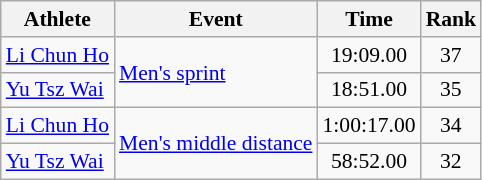<table class=wikitable style=font-size:90%;text-align:center>
<tr>
<th>Athlete</th>
<th>Event</th>
<th>Time</th>
<th>Rank</th>
</tr>
<tr>
<td align=left><a href='#'>Li Chun Ho</a></td>
<td align=left rowspan=2><a href='#'>Men's sprint</a></td>
<td>19:09.00</td>
<td>37</td>
</tr>
<tr>
<td align=left><a href='#'>Yu Tsz Wai</a></td>
<td>18:51.00</td>
<td>35</td>
</tr>
<tr>
<td align=left><a href='#'>Li Chun Ho</a></td>
<td align=left rowspan=2><a href='#'>Men's middle distance</a></td>
<td>1:00:17.00</td>
<td>34</td>
</tr>
<tr>
<td align=left><a href='#'>Yu Tsz Wai</a></td>
<td>58:52.00</td>
<td>32</td>
</tr>
</table>
